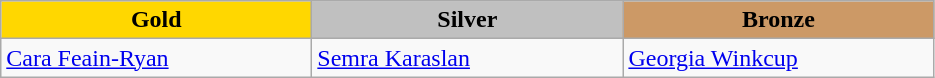<table class="wikitable" style="text-align:left">
<tr align="center">
<td width=200 bgcolor=gold><strong>Gold</strong></td>
<td width=200 bgcolor=silver><strong>Silver</strong></td>
<td width=200 bgcolor=CC9966><strong>Bronze</strong></td>
</tr>
<tr>
<td><a href='#'>Cara Feain-Ryan</a><br></td>
<td><a href='#'>Semra Karaslan</a><br></td>
<td><a href='#'>Georgia Winkcup</a><br></td>
</tr>
</table>
